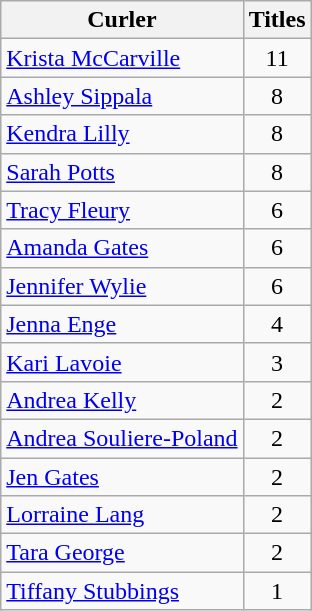<table class="wikitable" style="text-align:center;">
<tr>
<th scope="col">Curler</th>
<th scope="col">Titles</th>
</tr>
<tr>
<td align="left"><a href='#'>Krista McCarville</a></td>
<td>11</td>
</tr>
<tr>
<td align="left"><a href='#'>Ashley Sippala</a></td>
<td>8</td>
</tr>
<tr>
<td align="left"><a href='#'>Kendra Lilly</a></td>
<td>8</td>
</tr>
<tr>
<td align="left"><a href='#'>Sarah Potts</a></td>
<td>8</td>
</tr>
<tr>
<td align="left"><a href='#'>Tracy Fleury</a></td>
<td>6</td>
</tr>
<tr>
<td align="left"><a href='#'>Amanda Gates</a></td>
<td>6</td>
</tr>
<tr>
<td align="left"><a href='#'>Jennifer Wylie</a></td>
<td>6</td>
</tr>
<tr>
<td align="left"><a href='#'>Jenna Enge</a></td>
<td>4</td>
</tr>
<tr>
<td align="left"><a href='#'>Kari Lavoie</a></td>
<td>3</td>
</tr>
<tr>
<td align="left"><a href='#'>Andrea Kelly</a></td>
<td>2</td>
</tr>
<tr>
<td align="left"><a href='#'>Andrea Souliere-Poland</a></td>
<td>2</td>
</tr>
<tr>
<td align="left"><a href='#'>Jen Gates</a></td>
<td>2</td>
</tr>
<tr>
<td align="left"><a href='#'>Lorraine Lang</a></td>
<td>2</td>
</tr>
<tr>
<td align="left"><a href='#'>Tara George</a></td>
<td>2</td>
</tr>
<tr>
<td align="left"><a href='#'>Tiffany Stubbings</a></td>
<td>1</td>
</tr>
</table>
